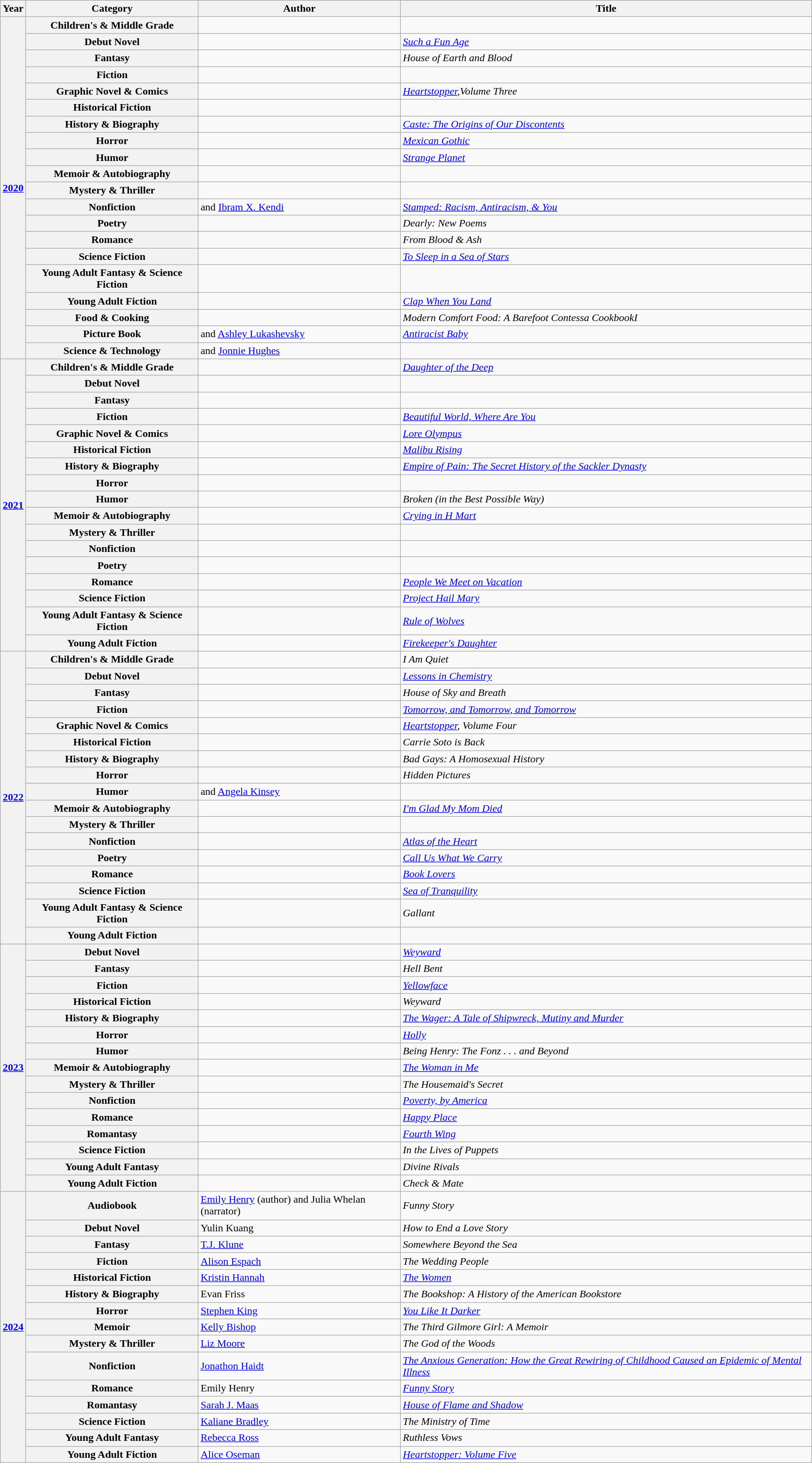<table class="wikitable sortable">
<tr>
<th>Year</th>
<th>Category</th>
<th>Author</th>
<th>Title</th>
</tr>
<tr>
<th rowspan="20"><a href='#'>2020</a></th>
<th>Children's & Middle Grade</th>
<td></td>
<td><em></em></td>
</tr>
<tr>
<th>Debut Novel</th>
<td></td>
<td><em><a href='#'>Such a Fun Age</a></em></td>
</tr>
<tr>
<th>Fantasy</th>
<td></td>
<td><em>House of Earth and Blood</em></td>
</tr>
<tr>
<th>Fiction</th>
<td></td>
<td><em></em></td>
</tr>
<tr>
<th>Graphic Novel & Comics</th>
<td></td>
<td><em><a href='#'>Heartstopper</a>,Volume Three</em></td>
</tr>
<tr>
<th>Historical Fiction</th>
<td></td>
<td><em></em></td>
</tr>
<tr>
<th>History & Biography</th>
<td></td>
<td><em><a href='#'>Caste: The Origins of Our Discontents</a></em></td>
</tr>
<tr>
<th>Horror</th>
<td></td>
<td><em><a href='#'>Mexican Gothic</a></em></td>
</tr>
<tr>
<th>Humor</th>
<td></td>
<td><em><a href='#'>Strange Planet</a></em></td>
</tr>
<tr>
<th>Memoir & Autobiography</th>
<td></td>
<td><em></em></td>
</tr>
<tr>
<th>Mystery & Thriller</th>
<td></td>
<td><em></em></td>
</tr>
<tr>
<th>Nonfiction</th>
<td> and <a href='#'>Ibram X. Kendi</a></td>
<td><em><a href='#'>Stamped: Racism, Antiracism, & You</a></em></td>
</tr>
<tr>
<th>Poetry</th>
<td></td>
<td><em>Dearly: New Poems</em></td>
</tr>
<tr>
<th>Romance</th>
<td></td>
<td><em>From Blood & Ash</em></td>
</tr>
<tr>
<th>Science Fiction</th>
<td></td>
<td><em><a href='#'>To Sleep in a Sea of Stars</a></em></td>
</tr>
<tr>
<th>Young Adult Fantasy & Science Fiction</th>
<td></td>
<td><em></em></td>
</tr>
<tr>
<th>Young Adult Fiction</th>
<td></td>
<td><em><a href='#'>Clap When You Land</a></em></td>
</tr>
<tr>
<th>Food & Cooking</th>
<td></td>
<td><em>Modern Comfort Food: A Barefoot Contessa CookbookI</em></td>
</tr>
<tr>
<th>Picture Book</th>
<td> and <a href='#'>Ashley Lukashevsky</a></td>
<td><em><a href='#'>Antiracist Baby</a></em></td>
</tr>
<tr>
<th>Science & Technology</th>
<td> and <a href='#'>Jonnie Hughes</a></td>
<td><em></em></td>
</tr>
<tr>
<th rowspan="17"><a href='#'>2021</a></th>
<th>Children's & Middle Grade</th>
<td></td>
<td><em><a href='#'>Daughter of the Deep</a></em></td>
</tr>
<tr>
<th>Debut Novel</th>
<td></td>
<td><em></em></td>
</tr>
<tr>
<th>Fantasy</th>
<td></td>
<td><em></em></td>
</tr>
<tr>
<th>Fiction</th>
<td></td>
<td><em><a href='#'>Beautiful World, Where Are You</a></em></td>
</tr>
<tr>
<th>Graphic Novel & Comics</th>
<td></td>
<td><em><a href='#'>Lore Olympus</a></em></td>
</tr>
<tr>
<th>Historical Fiction</th>
<td></td>
<td><em><a href='#'>Malibu Rising</a></em></td>
</tr>
<tr>
<th>History & Biography</th>
<td></td>
<td><em><a href='#'>Empire of Pain: The Secret History of the Sackler Dynasty</a></em></td>
</tr>
<tr>
<th>Horror</th>
<td></td>
<td><em></em></td>
</tr>
<tr>
<th>Humor</th>
<td></td>
<td><em>Broken (in the Best Possible Way)</em></td>
</tr>
<tr>
<th>Memoir & Autobiography</th>
<td></td>
<td><em><a href='#'>Crying in H Mart</a></em></td>
</tr>
<tr>
<th>Mystery & Thriller</th>
<td></td>
<td><em></em></td>
</tr>
<tr>
<th>Nonfiction</th>
<td></td>
<td><em></em></td>
</tr>
<tr>
<th>Poetry</th>
<td></td>
<td><em></em></td>
</tr>
<tr>
<th>Romance</th>
<td></td>
<td><em><a href='#'>People We Meet on Vacation</a></em></td>
</tr>
<tr>
<th>Science Fiction</th>
<td></td>
<td><em><a href='#'>Project Hail Mary</a></em></td>
</tr>
<tr>
<th>Young Adult Fantasy & Science Fiction</th>
<td></td>
<td><em><a href='#'>Rule of Wolves</a></em></td>
</tr>
<tr>
<th>Young Adult Fiction</th>
<td></td>
<td><em><a href='#'>Firekeeper's Daughter</a></em></td>
</tr>
<tr>
<th rowspan="17"><a href='#'>2022</a></th>
<th>Children's & Middle Grade</th>
<td></td>
<td><em>I Am Quiet</em></td>
</tr>
<tr>
<th>Debut Novel</th>
<td></td>
<td><em><a href='#'>Lessons in Chemistry</a></em></td>
</tr>
<tr>
<th>Fantasy</th>
<td></td>
<td><em>House of Sky and Breath</em></td>
</tr>
<tr>
<th>Fiction</th>
<td></td>
<td><em><a href='#'>Tomorrow, and Tomorrow, and Tomorrow</a></em></td>
</tr>
<tr>
<th>Graphic Novel & Comics</th>
<td></td>
<td><em><a href='#'>Heartstopper</a>, Volume Four</em></td>
</tr>
<tr>
<th>Historical Fiction</th>
<td></td>
<td><em>Carrie Soto is Back</em></td>
</tr>
<tr>
<th>History & Biography</th>
<td></td>
<td><em>Bad Gays: A Homosexual History</em></td>
</tr>
<tr>
<th>Horror</th>
<td></td>
<td><em>Hidden Pictures</em></td>
</tr>
<tr>
<th>Humor</th>
<td> and <a href='#'>Angela Kinsey</a></td>
<td><em></em></td>
</tr>
<tr>
<th>Memoir & Autobiography</th>
<td></td>
<td><em><a href='#'>I'm Glad My Mom Died</a></em></td>
</tr>
<tr>
<th>Mystery & Thriller</th>
<td></td>
<td><em></em></td>
</tr>
<tr>
<th>Nonfiction</th>
<td></td>
<td><em><a href='#'>Atlas of the Heart</a></em></td>
</tr>
<tr>
<th>Poetry</th>
<td></td>
<td><em><a href='#'>Call Us What We Carry</a></em></td>
</tr>
<tr>
<th>Romance</th>
<td></td>
<td><em><a href='#'>Book Lovers</a></em></td>
</tr>
<tr>
<th>Science Fiction</th>
<td></td>
<td><em><a href='#'>Sea of Tranquility</a></em></td>
</tr>
<tr>
<th>Young Adult Fantasy & Science Fiction</th>
<td></td>
<td><em>Gallant</em></td>
</tr>
<tr>
<th>Young Adult Fiction</th>
<td></td>
<td><em></em></td>
</tr>
<tr>
<th rowspan="15"><a href='#'>2023</a></th>
<th>Debut Novel</th>
<td></td>
<td><em><a href='#'>Weyward</a></em></td>
</tr>
<tr>
<th>Fantasy</th>
<td></td>
<td><em>Hell Bent</em></td>
</tr>
<tr>
<th>Fiction</th>
<td></td>
<td><em><a href='#'>Yellowface</a></em></td>
</tr>
<tr>
<th>Historical Fiction</th>
<td></td>
<td><em>Weyward</em></td>
</tr>
<tr>
<th>History & Biography</th>
<td></td>
<td><em><a href='#'>The Wager: A Tale of Shipwreck, Mutiny and Murder</a></em></td>
</tr>
<tr>
<th>Horror</th>
<td></td>
<td><em><a href='#'>Holly</a></em></td>
</tr>
<tr>
<th>Humor</th>
<td></td>
<td><em>Being Henry: The Fonz . . . and Beyond</em></td>
</tr>
<tr>
<th>Memoir & Autobiography</th>
<td></td>
<td><em><a href='#'> The Woman in Me</a></em></td>
</tr>
<tr>
<th>Mystery & Thriller</th>
<td></td>
<td><em>The Housemaid's Secret</em></td>
</tr>
<tr>
<th>Nonfiction</th>
<td></td>
<td><em><a href='#'>Poverty, by America</a></em></td>
</tr>
<tr>
<th>Romance</th>
<td></td>
<td><em><a href='#'>Happy Place</a></em></td>
</tr>
<tr>
<th>Romantasy</th>
<td></td>
<td><em><a href='#'>Fourth Wing</a></em></td>
</tr>
<tr>
<th>Science Fiction</th>
<td></td>
<td><em>In the Lives of Puppets</em></td>
</tr>
<tr>
<th>Young Adult Fantasy</th>
<td></td>
<td><em>Divine Rivals</em></td>
</tr>
<tr>
<th>Young Adult Fiction</th>
<td></td>
<td><em>Check & Mate</em></td>
</tr>
<tr>
<th rowspan="15"><a href='#'>2024</a></th>
<th>Audiobook</th>
<td><a href='#'>Emily Henry</a> (author) and Julia Whelan (narrator)</td>
<td><em>Funny Story</em></td>
</tr>
<tr>
<th>Debut Novel</th>
<td>Yulin Kuang</td>
<td><em>How to End a Love Story</em></td>
</tr>
<tr>
<th>Fantasy</th>
<td><a href='#'>T.J. Klune</a></td>
<td><em>Somewhere Beyond the Sea</em></td>
</tr>
<tr>
<th>Fiction</th>
<td><a href='#'>Alison Espach</a></td>
<td><em>The Wedding People</em></td>
</tr>
<tr>
<th>Historical Fiction</th>
<td><a href='#'>Kristin Hannah</a></td>
<td><em><a href='#'>The Women</a></em></td>
</tr>
<tr>
<th>History & Biography</th>
<td>Evan Friss</td>
<td><em>The Bookshop: A History of the American Bookstore</em></td>
</tr>
<tr>
<th>Horror</th>
<td><a href='#'>Stephen King</a></td>
<td><em><a href='#'>You Like It Darker</a></em></td>
</tr>
<tr>
<th>Memoir</th>
<td><a href='#'>Kelly Bishop</a></td>
<td><em>The Third Gilmore Girl: A Memoir</em></td>
</tr>
<tr>
<th>Mystery & Thriller</th>
<td><a href='#'>Liz Moore</a></td>
<td><em>The God of the Woods</em></td>
</tr>
<tr>
<th>Nonfiction</th>
<td><a href='#'>Jonathon Haidt</a></td>
<td><em><a href='#'>The Anxious Generation: How the Great Rewiring of Childhood Caused an Epidemic of Mental Illness</a></em></td>
</tr>
<tr>
<th>Romance</th>
<td>Emily Henry</td>
<td><em><a href='#'>Funny Story</a></em></td>
</tr>
<tr>
<th>Romantasy</th>
<td><a href='#'>Sarah J. Maas</a></td>
<td><em><a href='#'>House of Flame and Shadow</a></em></td>
</tr>
<tr>
<th>Science Fiction</th>
<td><a href='#'>Kaliane Bradley</a></td>
<td><em>The Ministry of Time</em></td>
</tr>
<tr>
<th>Young Adult Fantasy</th>
<td><a href='#'>Rebecca Ross</a></td>
<td><em>Ruthless Vows</em></td>
</tr>
<tr>
<th>Young Adult Fiction</th>
<td><a href='#'>Alice Oseman</a></td>
<td><em><a href='#'>Heartstopper: Volume Five</a></em></td>
</tr>
</table>
